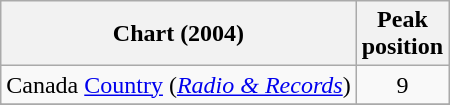<table class="wikitable sortable">
<tr>
<th align="left">Chart (2004)</th>
<th align="center">Peak<br>position</th>
</tr>
<tr>
<td align="left">Canada <a href='#'>Country</a> (<em><a href='#'>Radio & Records</a></em>)</td>
<td align="center">9</td>
</tr>
<tr>
</tr>
<tr>
</tr>
</table>
